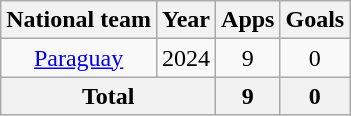<table class="wikitable" style="text-align:center">
<tr>
<th>National team</th>
<th>Year</th>
<th>Apps</th>
<th>Goals</th>
</tr>
<tr>
<td rowspan="1"><a href='#'>Paraguay</a></td>
<td>2024</td>
<td>9</td>
<td>0</td>
</tr>
<tr>
<th colspan="2">Total</th>
<th>9</th>
<th>0</th>
</tr>
</table>
